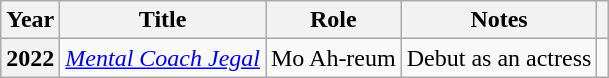<table class="wikitable  plainrowheaders">
<tr>
<th scope="col">Year</th>
<th scope="col">Title</th>
<th scope="col">Role</th>
<th scope="col">Notes</th>
<th scope="col" class="unsortable"></th>
</tr>
<tr>
<th scope="row">2022</th>
<td><em><a href='#'>Mental Coach Jegal</a></em></td>
<td>Mo Ah-reum</td>
<td>Debut as an actress</td>
<td></td>
</tr>
</table>
